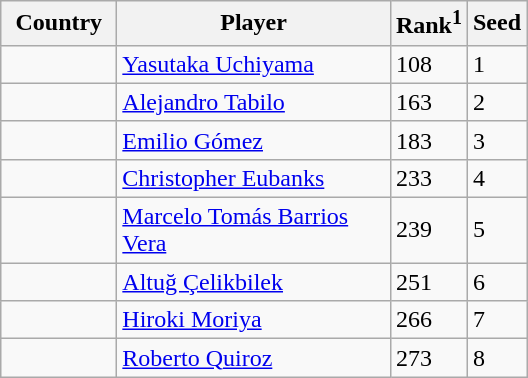<table class="sortable wikitable">
<tr>
<th width="70">Country</th>
<th width="175">Player</th>
<th>Rank<sup>1</sup></th>
<th>Seed</th>
</tr>
<tr>
<td></td>
<td><a href='#'>Yasutaka Uchiyama</a></td>
<td>108</td>
<td>1</td>
</tr>
<tr>
<td></td>
<td><a href='#'>Alejandro Tabilo</a></td>
<td>163</td>
<td>2</td>
</tr>
<tr>
<td></td>
<td><a href='#'>Emilio Gómez</a></td>
<td>183</td>
<td>3</td>
</tr>
<tr>
<td></td>
<td><a href='#'>Christopher Eubanks</a></td>
<td>233</td>
<td>4</td>
</tr>
<tr>
<td></td>
<td><a href='#'>Marcelo Tomás Barrios Vera</a></td>
<td>239</td>
<td>5</td>
</tr>
<tr>
<td></td>
<td><a href='#'>Altuğ Çelikbilek</a></td>
<td>251</td>
<td>6</td>
</tr>
<tr>
<td></td>
<td><a href='#'>Hiroki Moriya</a></td>
<td>266</td>
<td>7</td>
</tr>
<tr>
<td></td>
<td><a href='#'>Roberto Quiroz</a></td>
<td>273</td>
<td>8</td>
</tr>
</table>
